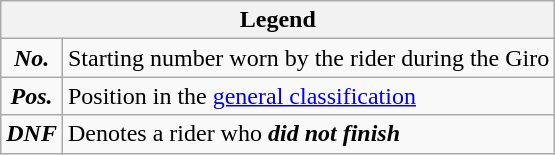<table class="wikitable">
<tr>
<th colspan=2>Legend</th>
</tr>
<tr>
<td align=center><strong><em>No.</em></strong></td>
<td>Starting number worn by the rider during the Giro</td>
</tr>
<tr>
<td align=center><strong><em>Pos.</em></strong></td>
<td>Position in the <a href='#'>general classification</a></td>
</tr>
<tr>
<td align=center><strong><em>DNF</em></strong></td>
<td>Denotes a rider who <strong><em>did not finish</em></strong></td>
</tr>
</table>
